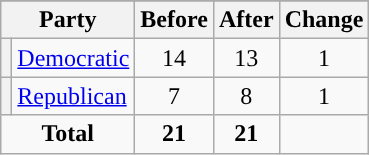<table class="wikitable" style="text-align:center;">
<tr>
</tr>
<tr>
<th colspan=2>Party</th>
<th>Before</th>
<th>After</th>
<th>Change</th>
</tr>
<tr>
<th style="background-color:"></th>
<td style="text-align:left;"><a href='#'>Democratic</a></td>
<td>14</td>
<td>13</td>
<td> 1</td>
</tr>
<tr>
<th style="background-color:"></th>
<td style="text-align:left;"><a href='#'>Republican</a></td>
<td>7</td>
<td>8</td>
<td> 1</td>
</tr>
<tr>
<td colspan=2><strong>Total</strong></td>
<td><strong>21</strong></td>
<td><strong>21</strong></td>
<td></td>
</tr>
</table>
